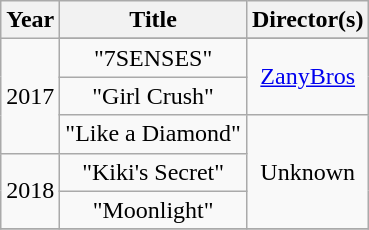<table class="wikitable plainrowheaders" style="text-align:center;">
<tr>
<th scope="col">Year</th>
<th scope="col">Title</th>
<th scope="col">Director(s)</th>
</tr>
<tr>
<td rowspan="4">2017</td>
</tr>
<tr>
<td>"7SENSES"</td>
<td rowspan="2"><a href='#'>ZanyBros</a></td>
</tr>
<tr>
<td>"Girl Crush"</td>
</tr>
<tr>
<td>"Like a Diamond"</td>
<td rowspan="3">Unknown</td>
</tr>
<tr>
<td rowspan="2">2018</td>
<td>"Kiki's Secret"</td>
</tr>
<tr>
<td>"Moonlight"</td>
</tr>
<tr>
</tr>
</table>
